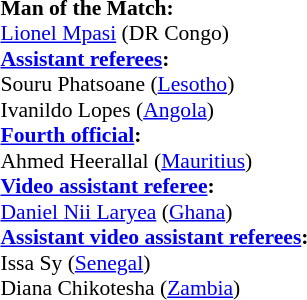<table style="width:100%; font-size:90%;">
<tr>
<td><br><strong>Man of the Match:</strong>
<br><a href='#'>Lionel Mpasi</a> (DR Congo)<br><strong><a href='#'>Assistant referees</a>:</strong>
<br>Souru Phatsoane (<a href='#'>Lesotho</a>)
<br>Ivanildo Lopes (<a href='#'>Angola</a>)
<br><strong><a href='#'>Fourth official</a>:</strong>
<br>Ahmed Heerallal (<a href='#'>Mauritius</a>)
<br><strong><a href='#'>Video assistant referee</a>:</strong>
<br><a href='#'>Daniel Nii Laryea</a> (<a href='#'>Ghana</a>)
<br><strong><a href='#'>Assistant video assistant referees</a>:</strong>
<br>Issa Sy (<a href='#'>Senegal</a>)
<br>Diana Chikotesha (<a href='#'>Zambia</a>)</td>
</tr>
</table>
